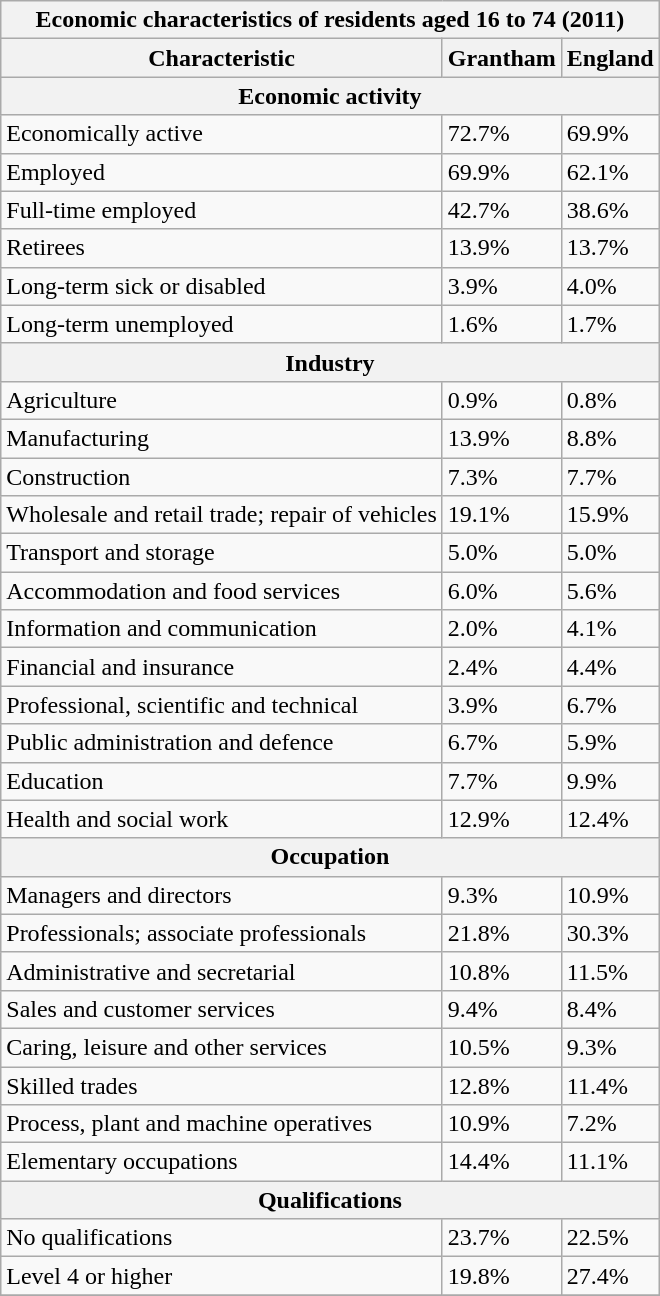<table class="wikitable mw-collapsible mw-collapsed floatright">
<tr>
<th colspan="3">Economic characteristics of residents aged 16 to 74 (2011)</th>
</tr>
<tr>
<th>Characteristic</th>
<th>Grantham</th>
<th>England</th>
</tr>
<tr>
<th colspan="3">Economic activity</th>
</tr>
<tr>
<td>Economically active</td>
<td>72.7%</td>
<td>69.9%</td>
</tr>
<tr>
<td>Employed</td>
<td>69.9%</td>
<td>62.1%</td>
</tr>
<tr>
<td>Full-time employed</td>
<td>42.7%</td>
<td>38.6%</td>
</tr>
<tr>
<td>Retirees</td>
<td>13.9%</td>
<td>13.7%</td>
</tr>
<tr>
<td>Long-term sick or disabled</td>
<td>3.9%</td>
<td>4.0%</td>
</tr>
<tr>
<td>Long-term unemployed</td>
<td>1.6%</td>
<td>1.7%</td>
</tr>
<tr>
<th colspan="3">Industry</th>
</tr>
<tr>
<td>Agriculture</td>
<td>0.9%</td>
<td>0.8%</td>
</tr>
<tr>
<td>Manufacturing</td>
<td>13.9%</td>
<td>8.8%</td>
</tr>
<tr>
<td>Construction</td>
<td>7.3%</td>
<td>7.7%</td>
</tr>
<tr>
<td>Wholesale and retail trade; repair of vehicles</td>
<td>19.1%</td>
<td>15.9%</td>
</tr>
<tr>
<td>Transport and storage</td>
<td>5.0%</td>
<td>5.0%</td>
</tr>
<tr>
<td>Accommodation and food services</td>
<td>6.0%</td>
<td>5.6%</td>
</tr>
<tr>
<td>Information and communication</td>
<td>2.0%</td>
<td>4.1%</td>
</tr>
<tr>
<td>Financial and insurance</td>
<td>2.4%</td>
<td>4.4%</td>
</tr>
<tr>
<td>Professional, scientific and technical</td>
<td>3.9%</td>
<td>6.7%</td>
</tr>
<tr>
<td>Public administration and defence</td>
<td>6.7%</td>
<td>5.9%</td>
</tr>
<tr>
<td>Education</td>
<td>7.7%</td>
<td>9.9%</td>
</tr>
<tr>
<td>Health and social work</td>
<td>12.9%</td>
<td>12.4%</td>
</tr>
<tr>
<th colspan="3">Occupation</th>
</tr>
<tr>
<td>Managers and directors</td>
<td>9.3%</td>
<td>10.9%</td>
</tr>
<tr>
<td>Professionals; associate professionals</td>
<td>21.8%</td>
<td>30.3%</td>
</tr>
<tr>
<td>Administrative and secretarial</td>
<td>10.8%</td>
<td>11.5%</td>
</tr>
<tr>
<td>Sales and customer services</td>
<td>9.4%</td>
<td>8.4%</td>
</tr>
<tr>
<td>Caring, leisure and other services</td>
<td>10.5%</td>
<td>9.3%</td>
</tr>
<tr>
<td>Skilled trades</td>
<td>12.8%</td>
<td>11.4%</td>
</tr>
<tr>
<td>Process, plant and machine operatives</td>
<td>10.9%</td>
<td>7.2%</td>
</tr>
<tr>
<td>Elementary occupations</td>
<td>14.4%</td>
<td>11.1%</td>
</tr>
<tr>
<th colspan="3">Qualifications</th>
</tr>
<tr>
<td>No qualifications</td>
<td>23.7%</td>
<td>22.5%</td>
</tr>
<tr>
<td>Level 4 or higher</td>
<td>19.8%</td>
<td>27.4%</td>
</tr>
<tr>
</tr>
</table>
